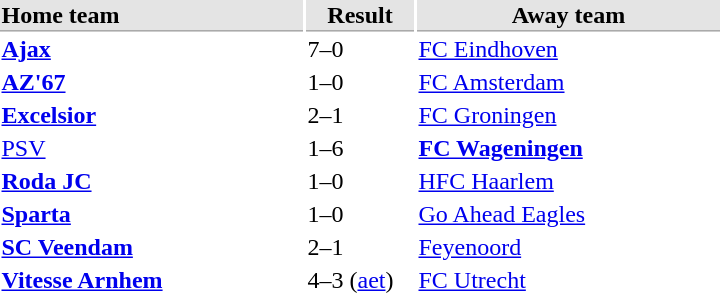<table>
<tr bgcolor="#E4E4E4">
<th style="border-bottom:1px solid #AAAAAA" width="200" align="left">Home team</th>
<th style="border-bottom:1px solid #AAAAAA" width="70" align="center">Result</th>
<th style="border-bottom:1px solid #AAAAAA" width="200">Away team</th>
</tr>
<tr>
<td><strong><a href='#'>Ajax</a></strong></td>
<td>7–0</td>
<td><a href='#'>FC Eindhoven</a></td>
</tr>
<tr>
<td><strong><a href='#'>AZ'67</a></strong></td>
<td>1–0</td>
<td><a href='#'>FC Amsterdam</a></td>
</tr>
<tr>
<td><strong><a href='#'>Excelsior</a></strong></td>
<td>2–1</td>
<td><a href='#'>FC Groningen</a></td>
</tr>
<tr>
<td><a href='#'>PSV</a></td>
<td>1–6</td>
<td><strong><a href='#'>FC Wageningen</a></strong></td>
</tr>
<tr>
<td><strong><a href='#'>Roda JC</a></strong></td>
<td>1–0</td>
<td><a href='#'>HFC Haarlem</a></td>
</tr>
<tr>
<td><strong><a href='#'>Sparta</a></strong></td>
<td>1–0</td>
<td><a href='#'>Go Ahead Eagles</a></td>
</tr>
<tr>
<td><strong><a href='#'>SC Veendam</a></strong></td>
<td>2–1</td>
<td><a href='#'>Feyenoord</a></td>
</tr>
<tr>
<td><strong><a href='#'>Vitesse Arnhem</a></strong></td>
<td>4–3 (<a href='#'>aet</a>)</td>
<td><a href='#'>FC Utrecht</a></td>
</tr>
</table>
